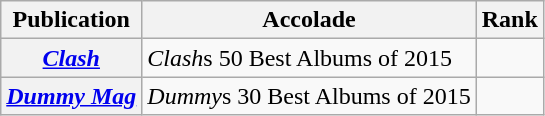<table class="wikitable sortable plainrowheaders">
<tr>
<th scope="col">Publication</th>
<th scope="col">Accolade</th>
<th scope="col">Rank</th>
</tr>
<tr>
<th scope="row"><em><a href='#'>Clash</a></em></th>
<td><em>Clash</em>s 50 Best Albums of 2015</td>
<td></td>
</tr>
<tr>
<th scope="row"><em><a href='#'>Dummy Mag</a></em></th>
<td><em>Dummy</em>s 30 Best Albums of 2015</td>
<td></td>
</tr>
</table>
